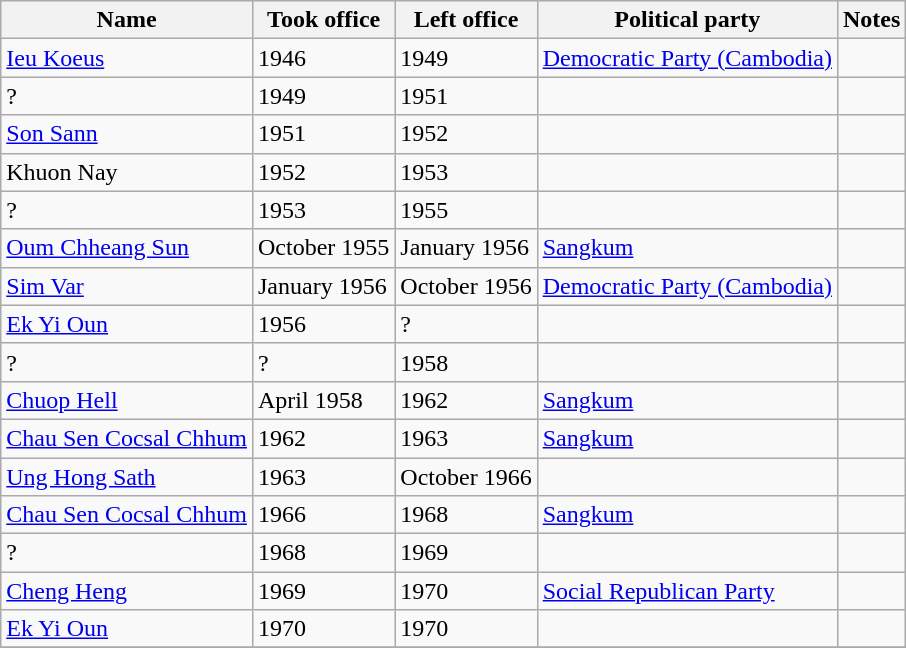<table class="wikitable">
<tr>
<th>Name</th>
<th>Took office</th>
<th>Left office</th>
<th>Political party</th>
<th>Notes</th>
</tr>
<tr>
<td><a href='#'>Ieu Koeus</a></td>
<td>1946</td>
<td>1949</td>
<td><a href='#'>Democratic Party (Cambodia)</a></td>
<td></td>
</tr>
<tr>
<td>?</td>
<td>1949</td>
<td>1951</td>
<td></td>
<td></td>
</tr>
<tr>
<td><a href='#'>Son Sann</a></td>
<td>1951</td>
<td>1952</td>
<td></td>
<td></td>
</tr>
<tr>
<td>Khuon Nay</td>
<td>1952</td>
<td>1953</td>
<td></td>
<td></td>
</tr>
<tr>
<td>?</td>
<td>1953</td>
<td>1955</td>
<td></td>
<td></td>
</tr>
<tr>
<td><a href='#'>Oum Chheang Sun</a></td>
<td>October 1955</td>
<td>January 1956</td>
<td><a href='#'>Sangkum</a></td>
<td></td>
</tr>
<tr>
<td><a href='#'>Sim Var</a></td>
<td>January 1956</td>
<td>October 1956</td>
<td><a href='#'>Democratic Party (Cambodia)</a></td>
<td></td>
</tr>
<tr>
<td><a href='#'>Ek Yi Oun</a></td>
<td>1956</td>
<td>?</td>
<td></td>
<td></td>
</tr>
<tr>
<td>?</td>
<td>?</td>
<td>1958</td>
<td></td>
<td></td>
</tr>
<tr>
<td><a href='#'>Chuop Hell</a></td>
<td>April 1958</td>
<td>1962</td>
<td><a href='#'>Sangkum</a></td>
<td></td>
</tr>
<tr>
<td><a href='#'>Chau Sen Cocsal Chhum</a></td>
<td>1962</td>
<td>1963</td>
<td><a href='#'>Sangkum</a></td>
<td></td>
</tr>
<tr>
<td><a href='#'>Ung Hong Sath</a></td>
<td>1963</td>
<td>October 1966</td>
<td></td>
<td></td>
</tr>
<tr>
<td><a href='#'>Chau Sen Cocsal Chhum</a></td>
<td>1966</td>
<td>1968</td>
<td><a href='#'>Sangkum</a></td>
<td></td>
</tr>
<tr>
<td>?</td>
<td>1968</td>
<td>1969</td>
<td></td>
<td></td>
</tr>
<tr>
<td><a href='#'>Cheng Heng</a></td>
<td>1969</td>
<td>1970</td>
<td><a href='#'>Social Republican Party</a></td>
<td></td>
</tr>
<tr>
<td><a href='#'>Ek Yi Oun</a></td>
<td>1970</td>
<td>1970</td>
<td></td>
<td></td>
</tr>
<tr>
</tr>
</table>
